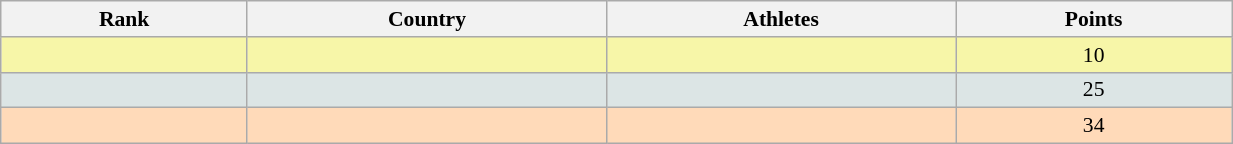<table class="wikitable" width=65% style="font-size:90%; text-align:center;">
<tr>
<th>Rank</th>
<th>Country</th>
<th>Athletes</th>
<th>Points</th>
</tr>
<tr bgcolor="#F7F6A8">
<td></td>
<td align=left></td>
<td></td>
<td>10</td>
</tr>
<tr bgcolor="#DCE5E5">
<td></td>
<td align=left></td>
<td></td>
<td>25</td>
</tr>
<tr bgcolor="#FFDAB9">
<td></td>
<td align=left></td>
<td></td>
<td>34</td>
</tr>
</table>
